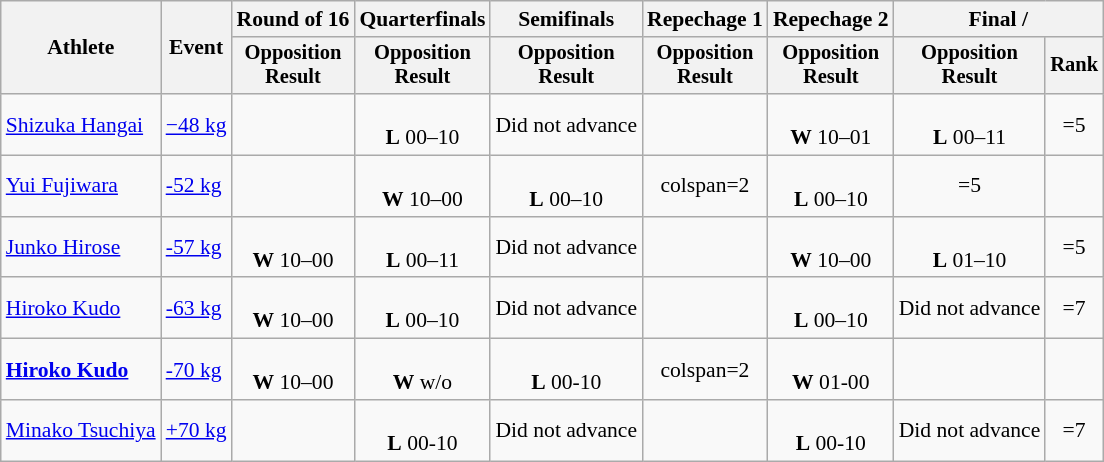<table class="wikitable" style="font-size:90%">
<tr>
<th rowspan="2">Athlete</th>
<th rowspan="2">Event</th>
<th>Round of 16</th>
<th>Quarterfinals</th>
<th>Semifinals</th>
<th>Repechage 1</th>
<th>Repechage 2</th>
<th colspan=2>Final / </th>
</tr>
<tr style="font-size:95%">
<th>Opposition<br>Result</th>
<th>Opposition<br>Result</th>
<th>Opposition<br>Result</th>
<th>Opposition<br>Result</th>
<th>Opposition<br>Result</th>
<th>Opposition<br>Result</th>
<th>Rank</th>
</tr>
<tr align=center>
<td align=left><a href='#'>Shizuka Hangai</a></td>
<td align=left><a href='#'>−48 kg</a></td>
<td></td>
<td><br><strong>L</strong> 00–10</td>
<td>Did not advance</td>
<td></td>
<td><br><strong>W</strong> 10–01</td>
<td><br><strong>L</strong> 00–11</td>
<td>=5</td>
</tr>
<tr align=center>
<td align=left><a href='#'>Yui Fujiwara</a></td>
<td align=left><a href='#'>-52 kg</a></td>
<td></td>
<td><br><strong>W</strong> 10–00</td>
<td><br><strong>L</strong> 00–10</td>
<td>colspan=2 </td>
<td><br><strong>L</strong> 00–10</td>
<td>=5</td>
</tr>
<tr align=center>
<td align=left><a href='#'>Junko Hirose</a></td>
<td align=left><a href='#'>-57 kg</a></td>
<td><br><strong>W</strong> 10–00</td>
<td><br><strong>L</strong> 00–11</td>
<td>Did not advance</td>
<td></td>
<td><br><strong>W</strong> 10–00</td>
<td><br><strong>L</strong> 01–10</td>
<td>=5</td>
</tr>
<tr align=center>
<td align=left><a href='#'>Hiroko Kudo</a></td>
<td align=left><a href='#'>-63 kg</a></td>
<td><br><strong>W</strong> 10–00</td>
<td><br><strong>L</strong> 00–10</td>
<td>Did not advance</td>
<td></td>
<td><br><strong>L</strong> 00–10</td>
<td>Did not advance</td>
<td>=7</td>
</tr>
<tr align=center>
<td align=left><strong><a href='#'>Hiroko Kudo</a></strong></td>
<td align=left><a href='#'>-70 kg</a></td>
<td><br><strong>W</strong> 10–00</td>
<td><br><strong>W</strong> w/o</td>
<td><br><strong>L</strong> 00-10</td>
<td>colspan=2 </td>
<td><br><strong>W</strong> 01-00</td>
<td></td>
</tr>
<tr align=center>
<td align=left><a href='#'>Minako Tsuchiya</a></td>
<td align=left><a href='#'>+70 kg</a></td>
<td></td>
<td><br><strong>L</strong> 00-10</td>
<td>Did not advance</td>
<td></td>
<td><br><strong>L</strong> 00-10</td>
<td>Did not advance</td>
<td>=7</td>
</tr>
</table>
